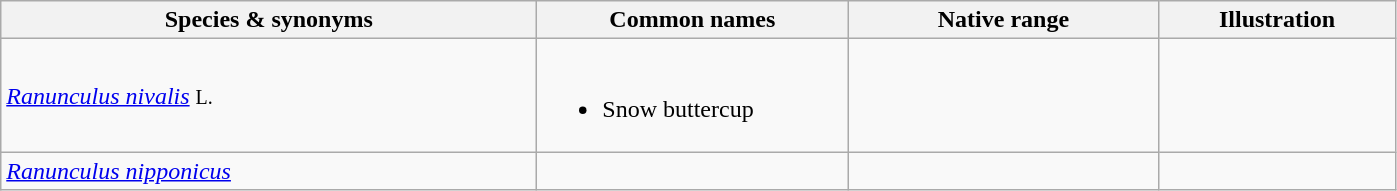<table class="wikitable">
<tr>
<th width=350>Species & synonyms</th>
<th width=200>Common names</th>
<th width=200>Native range</th>
<th width=150>Illustration</th>
</tr>
<tr>
<td><em><a href='#'>Ranunculus nivalis</a></em> <small>L.</small></td>
<td><br><ul><li>Snow buttercup</li></ul></td>
<td></td>
</tr>
<tr>
<td><em><a href='#'>Ranunculus nipponicus</a></em></td>
<td></td>
<td></td>
<td></td>
</tr>
</table>
